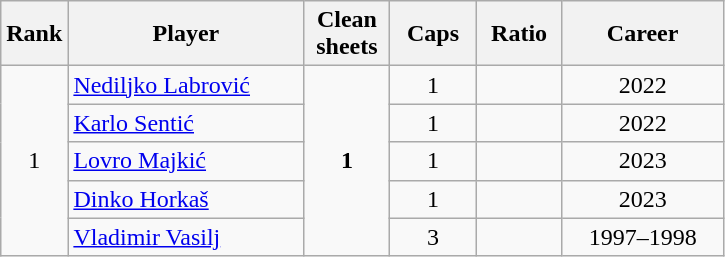<table class="wikitable sortable" style="text-align: center;">
<tr>
<th width=30px>Rank</th>
<th class="unsortable" width=150px>Player</th>
<th width=50px>Clean sheets</th>
<th width=50px>Caps</th>
<th width=50px>Ratio</th>
<th class="unsortable" width=100px>Career</th>
</tr>
<tr>
<td rowspan=5>1</td>
<td align="left"><a href='#'>Nediljko Labrović</a></td>
<td rowspan=5><strong>1</strong></td>
<td>1</td>
<td></td>
<td>2022</td>
</tr>
<tr>
<td align=left><a href='#'>Karlo Sentić</a></td>
<td>1</td>
<td></td>
<td>2022</td>
</tr>
<tr>
<td align=left><a href='#'>Lovro Majkić</a></td>
<td>1</td>
<td></td>
<td>2023</td>
</tr>
<tr>
<td align=left><a href='#'>Dinko Horkaš</a></td>
<td>1</td>
<td></td>
<td>2023</td>
</tr>
<tr>
<td align=left><a href='#'>Vladimir Vasilj</a></td>
<td>3</td>
<td></td>
<td>1997–1998</td>
</tr>
</table>
